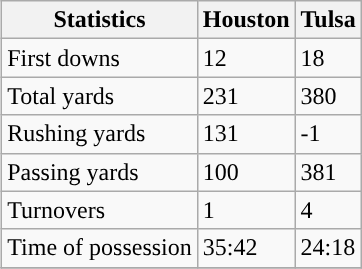<table class="wikitable" style="float: right;">
<tr>
<th>Statistics</th>
<th>Houston</th>
<th>Tulsa</th>
</tr>
<tr>
<td>First downs</td>
<td>12</td>
<td>18</td>
</tr>
<tr>
<td>Total yards</td>
<td>231</td>
<td>380</td>
</tr>
<tr>
<td>Rushing yards</td>
<td>131</td>
<td>-1</td>
</tr>
<tr>
<td>Passing yards</td>
<td>100</td>
<td>381</td>
</tr>
<tr>
<td>Turnovers</td>
<td>1</td>
<td>4</td>
</tr>
<tr>
<td>Time of possession</td>
<td>35:42</td>
<td>24:18</td>
</tr>
<tr>
</tr>
</table>
